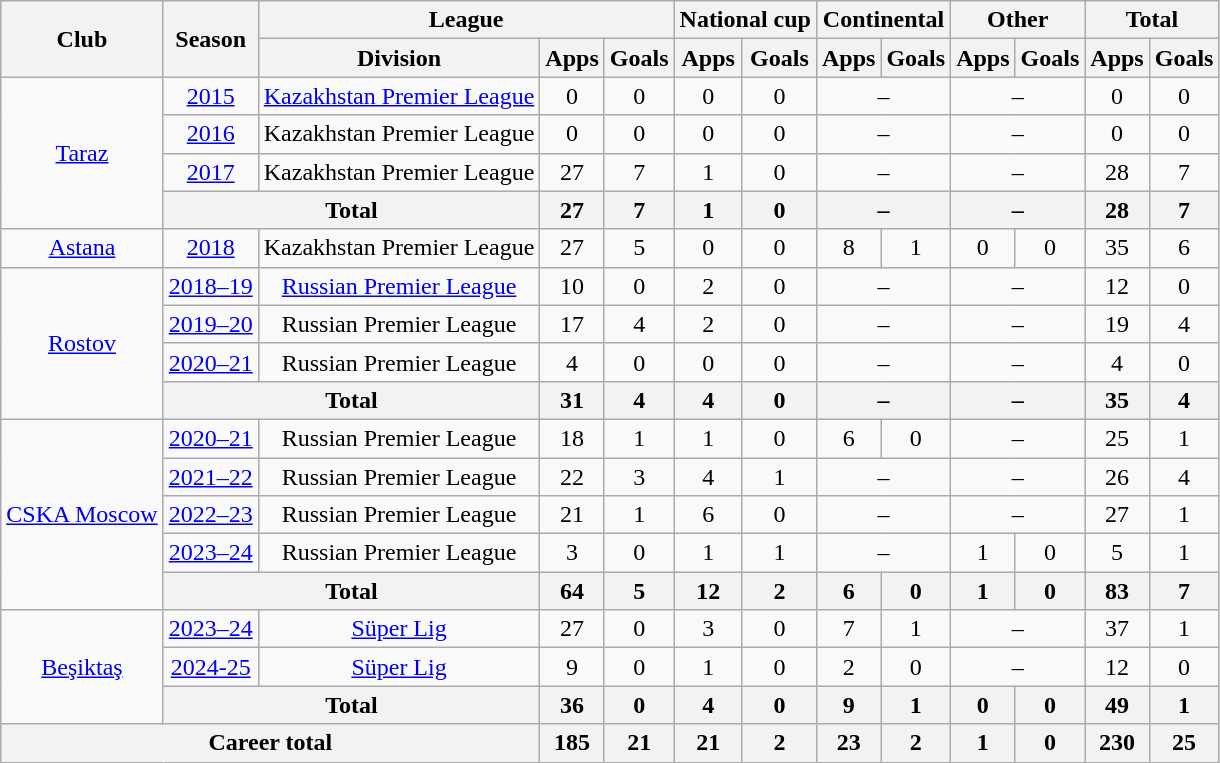<table class="wikitable" style="text-align: center;">
<tr>
<th rowspan="2">Club</th>
<th rowspan="2">Season</th>
<th colspan="3">League</th>
<th colspan="2">National cup</th>
<th colspan="2">Continental</th>
<th colspan="2">Other</th>
<th colspan="2">Total</th>
</tr>
<tr>
<th>Division</th>
<th>Apps</th>
<th>Goals</th>
<th>Apps</th>
<th>Goals</th>
<th>Apps</th>
<th>Goals</th>
<th>Apps</th>
<th>Goals</th>
<th>Apps</th>
<th>Goals</th>
</tr>
<tr>
<td rowspan="4"><a href='#'>Taraz</a></td>
<td><a href='#'>2015</a></td>
<td><a href='#'>Kazakhstan Premier League</a></td>
<td>0</td>
<td>0</td>
<td>0</td>
<td>0</td>
<td colspan="2">–</td>
<td colspan="2">–</td>
<td>0</td>
<td>0</td>
</tr>
<tr>
<td><a href='#'>2016</a></td>
<td>Kazakhstan Premier League</td>
<td>0</td>
<td>0</td>
<td>0</td>
<td>0</td>
<td colspan="2">–</td>
<td colspan="2">–</td>
<td>0</td>
<td>0</td>
</tr>
<tr>
<td><a href='#'>2017</a></td>
<td>Kazakhstan Premier League</td>
<td>27</td>
<td>7</td>
<td>1</td>
<td>0</td>
<td colspan="2">–</td>
<td colspan="2">–</td>
<td>28</td>
<td>7</td>
</tr>
<tr>
<th colspan="2">Total</th>
<th>27</th>
<th>7</th>
<th>1</th>
<th>0</th>
<th colspan="2">–</th>
<th colspan="2">–</th>
<th>28</th>
<th>7</th>
</tr>
<tr>
<td><a href='#'>Astana</a></td>
<td><a href='#'>2018</a></td>
<td>Kazakhstan Premier League</td>
<td>27</td>
<td>5</td>
<td>0</td>
<td>0</td>
<td>8</td>
<td>1</td>
<td>0</td>
<td>0</td>
<td>35</td>
<td>6</td>
</tr>
<tr>
<td rowspan="4"><a href='#'>Rostov</a></td>
<td><a href='#'>2018–19</a></td>
<td><a href='#'>Russian Premier League</a></td>
<td>10</td>
<td>0</td>
<td>2</td>
<td>0</td>
<td colspan="2">–</td>
<td colspan="2">–</td>
<td>12</td>
<td>0</td>
</tr>
<tr>
<td><a href='#'>2019–20</a></td>
<td>Russian Premier League</td>
<td>17</td>
<td>4</td>
<td>2</td>
<td>0</td>
<td colspan="2">–</td>
<td colspan="2">–</td>
<td>19</td>
<td>4</td>
</tr>
<tr>
<td><a href='#'>2020–21</a></td>
<td>Russian Premier League</td>
<td>4</td>
<td>0</td>
<td>0</td>
<td>0</td>
<td colspan="2">–</td>
<td colspan="2">–</td>
<td>4</td>
<td>0</td>
</tr>
<tr>
<th colspan="2">Total</th>
<th>31</th>
<th>4</th>
<th>4</th>
<th>0</th>
<th colspan="2">–</th>
<th colspan="2">–</th>
<th>35</th>
<th>4</th>
</tr>
<tr>
<td rowspan="5"><a href='#'>CSKA Moscow</a></td>
<td><a href='#'>2020–21</a></td>
<td>Russian Premier League</td>
<td>18</td>
<td>1</td>
<td>1</td>
<td>0</td>
<td>6</td>
<td>0</td>
<td colspan="2">–</td>
<td>25</td>
<td>1</td>
</tr>
<tr>
<td><a href='#'>2021–22</a></td>
<td>Russian Premier League</td>
<td>22</td>
<td>3</td>
<td>4</td>
<td>1</td>
<td colspan="2">–</td>
<td colspan="2">–</td>
<td>26</td>
<td>4</td>
</tr>
<tr>
<td><a href='#'>2022–23</a></td>
<td>Russian Premier League</td>
<td>21</td>
<td>1</td>
<td>6</td>
<td>0</td>
<td colspan="2">–</td>
<td colspan="2">–</td>
<td>27</td>
<td>1</td>
</tr>
<tr>
<td><a href='#'>2023–24</a></td>
<td>Russian Premier League</td>
<td>3</td>
<td>0</td>
<td>1</td>
<td>1</td>
<td colspan="2">–</td>
<td>1</td>
<td>0</td>
<td>5</td>
<td>1</td>
</tr>
<tr>
<th colspan="2">Total</th>
<th>64</th>
<th>5</th>
<th>12</th>
<th>2</th>
<th>6</th>
<th>0</th>
<th>1</th>
<th>0</th>
<th>83</th>
<th>7</th>
</tr>
<tr>
<td rowspan="3"><a href='#'>Beşiktaş</a></td>
<td><a href='#'>2023–24</a></td>
<td><a href='#'>Süper Lig</a></td>
<td>27</td>
<td>0</td>
<td>3</td>
<td>0</td>
<td>7</td>
<td>1</td>
<td colspan="2">–</td>
<td>37</td>
<td>1</td>
</tr>
<tr>
<td><a href='#'>2024-25</a></td>
<td><a href='#'>Süper Lig</a></td>
<td>9</td>
<td>0</td>
<td>1</td>
<td>0</td>
<td>2</td>
<td>0</td>
<td colspan="2">–</td>
<td>12</td>
<td>0</td>
</tr>
<tr>
<th colspan="2">Total</th>
<th>36</th>
<th>0</th>
<th>4</th>
<th>0</th>
<th>9</th>
<th>1</th>
<th>0</th>
<th>0</th>
<th>49</th>
<th>1</th>
</tr>
<tr>
<th colspan="3">Career total</th>
<th>185</th>
<th>21</th>
<th>21</th>
<th>2</th>
<th>23</th>
<th>2</th>
<th>1</th>
<th>0</th>
<th>230</th>
<th>25</th>
</tr>
</table>
